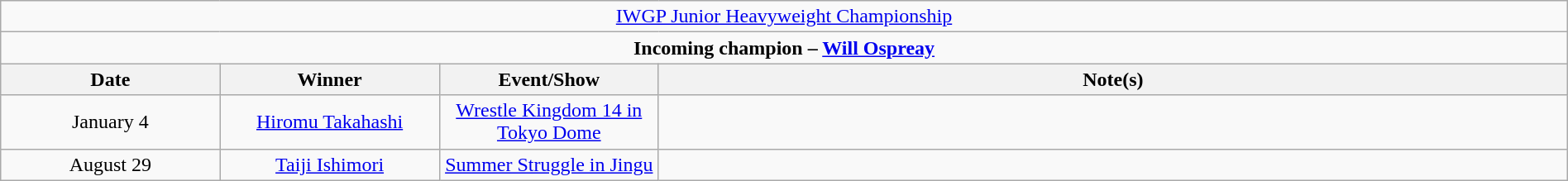<table class="wikitable" style="text-align:center; width:100%;">
<tr>
<td colspan="4" style="text-align: center;"><a href='#'>IWGP Junior Heavyweight Championship</a></td>
</tr>
<tr>
<td colspan="4" style="text-align: center;"><strong>Incoming champion – <a href='#'>Will Ospreay</a></strong></td>
</tr>
<tr>
<th width=14%>Date</th>
<th width=14%>Winner</th>
<th width=14%>Event/Show</th>
<th width=58%>Note(s)</th>
</tr>
<tr>
<td>January 4</td>
<td><a href='#'>Hiromu Takahashi</a></td>
<td><a href='#'>Wrestle Kingdom 14 in Tokyo Dome</a><br></td>
<td></td>
</tr>
<tr>
<td>August 29</td>
<td><a href='#'>Taiji Ishimori</a></td>
<td><a href='#'>Summer Struggle in Jingu</a></td>
<td></td>
</tr>
</table>
